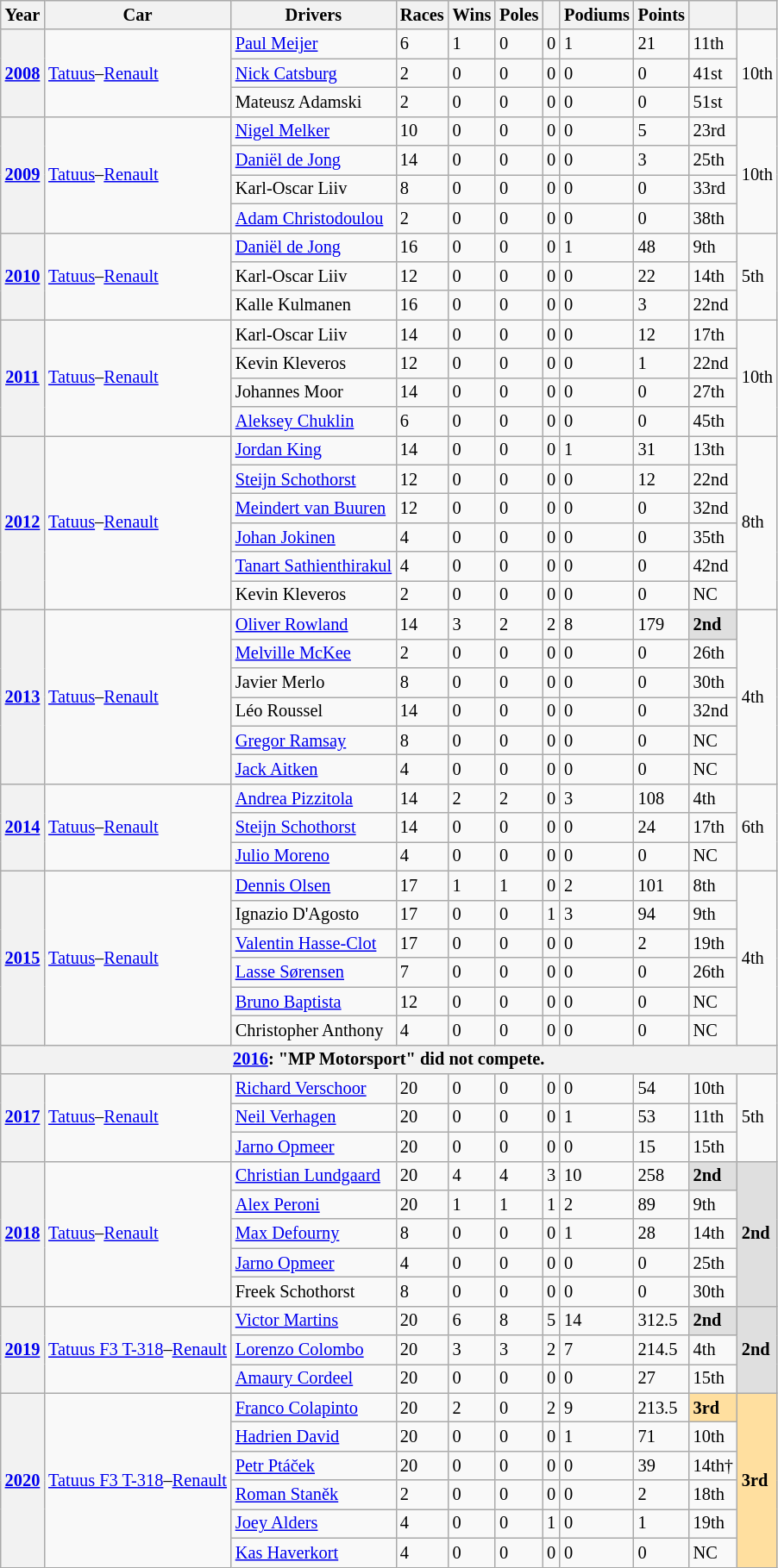<table class="wikitable" style="font-size:85%">
<tr>
<th>Year</th>
<th>Car</th>
<th>Drivers</th>
<th>Races</th>
<th>Wins</th>
<th>Poles</th>
<th></th>
<th>Podiums</th>
<th>Points</th>
<th></th>
<th></th>
</tr>
<tr>
<th rowspan=3><a href='#'>2008</a></th>
<td rowspan=3><a href='#'>Tatuus</a>–<a href='#'>Renault</a></td>
<td> <a href='#'>Paul Meijer</a></td>
<td>6</td>
<td>1</td>
<td>0</td>
<td>0</td>
<td>1</td>
<td>21</td>
<td>11th</td>
<td rowspan=3>10th</td>
</tr>
<tr>
<td> <a href='#'>Nick Catsburg</a></td>
<td>2</td>
<td>0</td>
<td>0</td>
<td>0</td>
<td>0</td>
<td>0</td>
<td>41st</td>
</tr>
<tr>
<td> Mateusz Adamski</td>
<td>2</td>
<td>0</td>
<td>0</td>
<td>0</td>
<td>0</td>
<td>0</td>
<td>51st</td>
</tr>
<tr>
<th rowspan=4><a href='#'>2009</a></th>
<td rowspan=4><a href='#'>Tatuus</a>–<a href='#'>Renault</a></td>
<td> <a href='#'>Nigel Melker</a></td>
<td>10</td>
<td>0</td>
<td>0</td>
<td>0</td>
<td>0</td>
<td>5</td>
<td>23rd</td>
<td rowspan=4>10th</td>
</tr>
<tr>
<td> <a href='#'>Daniël de Jong</a></td>
<td>14</td>
<td>0</td>
<td>0</td>
<td>0</td>
<td>0</td>
<td>3</td>
<td>25th</td>
</tr>
<tr>
<td> Karl-Oscar Liiv</td>
<td>8</td>
<td>0</td>
<td>0</td>
<td>0</td>
<td>0</td>
<td>0</td>
<td>33rd</td>
</tr>
<tr>
<td> <a href='#'>Adam Christodoulou</a></td>
<td>2</td>
<td>0</td>
<td>0</td>
<td>0</td>
<td>0</td>
<td>0</td>
<td>38th</td>
</tr>
<tr>
<th rowspan=3><a href='#'>2010</a></th>
<td rowspan=3><a href='#'>Tatuus</a>–<a href='#'>Renault</a></td>
<td> <a href='#'>Daniël de Jong</a></td>
<td>16</td>
<td>0</td>
<td>0</td>
<td>0</td>
<td>1</td>
<td>48</td>
<td>9th</td>
<td rowspan=3>5th</td>
</tr>
<tr>
<td> Karl-Oscar Liiv</td>
<td>12</td>
<td>0</td>
<td>0</td>
<td>0</td>
<td>0</td>
<td>22</td>
<td>14th</td>
</tr>
<tr>
<td> Kalle Kulmanen</td>
<td>16</td>
<td>0</td>
<td>0</td>
<td>0</td>
<td>0</td>
<td>3</td>
<td>22nd</td>
</tr>
<tr>
<th rowspan=4><a href='#'>2011</a></th>
<td rowspan=4><a href='#'>Tatuus</a>–<a href='#'>Renault</a></td>
<td> Karl-Oscar Liiv</td>
<td>14</td>
<td>0</td>
<td>0</td>
<td>0</td>
<td>0</td>
<td>12</td>
<td>17th</td>
<td rowspan=4>10th</td>
</tr>
<tr>
<td> Kevin Kleveros</td>
<td>12</td>
<td>0</td>
<td>0</td>
<td>0</td>
<td>0</td>
<td>1</td>
<td>22nd</td>
</tr>
<tr>
<td> Johannes Moor</td>
<td>14</td>
<td>0</td>
<td>0</td>
<td>0</td>
<td>0</td>
<td>0</td>
<td>27th</td>
</tr>
<tr>
<td> <a href='#'>Aleksey Chuklin</a></td>
<td>6</td>
<td>0</td>
<td>0</td>
<td>0</td>
<td>0</td>
<td>0</td>
<td>45th</td>
</tr>
<tr>
<th rowspan=6><a href='#'>2012</a></th>
<td rowspan=6><a href='#'>Tatuus</a>–<a href='#'>Renault</a></td>
<td> <a href='#'>Jordan King</a></td>
<td>14</td>
<td>0</td>
<td>0</td>
<td>0</td>
<td>1</td>
<td>31</td>
<td>13th</td>
<td rowspan=6>8th</td>
</tr>
<tr>
<td> <a href='#'>Steijn Schothorst</a></td>
<td>12</td>
<td>0</td>
<td>0</td>
<td>0</td>
<td>0</td>
<td>12</td>
<td>22nd</td>
</tr>
<tr>
<td> <a href='#'>Meindert van Buuren</a></td>
<td>12</td>
<td>0</td>
<td>0</td>
<td>0</td>
<td>0</td>
<td>0</td>
<td>32nd</td>
</tr>
<tr>
<td> <a href='#'>Johan Jokinen</a></td>
<td>4</td>
<td>0</td>
<td>0</td>
<td>0</td>
<td>0</td>
<td>0</td>
<td>35th</td>
</tr>
<tr>
<td> <a href='#'>Tanart Sathienthirakul</a></td>
<td>4</td>
<td>0</td>
<td>0</td>
<td>0</td>
<td>0</td>
<td>0</td>
<td>42nd</td>
</tr>
<tr>
<td> Kevin Kleveros</td>
<td>2</td>
<td>0</td>
<td>0</td>
<td>0</td>
<td>0</td>
<td>0</td>
<td>NC</td>
</tr>
<tr>
<th rowspan=6><a href='#'>2013</a></th>
<td rowspan=6><a href='#'>Tatuus</a>–<a href='#'>Renault</a></td>
<td> <a href='#'>Oliver Rowland</a></td>
<td>14</td>
<td>3</td>
<td>2</td>
<td>2</td>
<td>8</td>
<td>179</td>
<td style="background:#DFDFDF;"><strong>2nd</strong></td>
<td rowspan=6>4th</td>
</tr>
<tr>
<td> <a href='#'>Melville McKee</a></td>
<td>2</td>
<td>0</td>
<td>0</td>
<td>0</td>
<td>0</td>
<td>0</td>
<td>26th</td>
</tr>
<tr>
<td> Javier Merlo</td>
<td>8</td>
<td>0</td>
<td>0</td>
<td>0</td>
<td>0</td>
<td>0</td>
<td>30th</td>
</tr>
<tr>
<td> Léo Roussel</td>
<td>14</td>
<td>0</td>
<td>0</td>
<td>0</td>
<td>0</td>
<td>0</td>
<td>32nd</td>
</tr>
<tr>
<td> <a href='#'>Gregor Ramsay</a></td>
<td>8</td>
<td>0</td>
<td>0</td>
<td>0</td>
<td>0</td>
<td>0</td>
<td>NC</td>
</tr>
<tr>
<td> <a href='#'>Jack Aitken</a></td>
<td>4</td>
<td>0</td>
<td>0</td>
<td>0</td>
<td>0</td>
<td>0</td>
<td>NC</td>
</tr>
<tr>
<th rowspan=3><a href='#'>2014</a></th>
<td rowspan=3><a href='#'>Tatuus</a>–<a href='#'>Renault</a></td>
<td> <a href='#'>Andrea Pizzitola</a></td>
<td>14</td>
<td>2</td>
<td>2</td>
<td>0</td>
<td>3</td>
<td>108</td>
<td>4th</td>
<td rowspan=3>6th</td>
</tr>
<tr>
<td> <a href='#'>Steijn Schothorst</a></td>
<td>14</td>
<td>0</td>
<td>0</td>
<td>0</td>
<td>0</td>
<td>24</td>
<td>17th</td>
</tr>
<tr>
<td> <a href='#'>Julio Moreno</a></td>
<td>4</td>
<td>0</td>
<td>0</td>
<td>0</td>
<td>0</td>
<td>0</td>
<td>NC</td>
</tr>
<tr>
<th rowspan=6><a href='#'>2015</a></th>
<td rowspan=6><a href='#'>Tatuus</a>–<a href='#'>Renault</a></td>
<td> <a href='#'>Dennis Olsen</a></td>
<td>17</td>
<td>1</td>
<td>1</td>
<td>0</td>
<td>2</td>
<td>101</td>
<td>8th</td>
<td rowspan=6>4th</td>
</tr>
<tr>
<td> Ignazio D'Agosto</td>
<td>17</td>
<td>0</td>
<td>0</td>
<td>1</td>
<td>3</td>
<td>94</td>
<td>9th</td>
</tr>
<tr>
<td> <a href='#'>Valentin Hasse-Clot</a></td>
<td>17</td>
<td>0</td>
<td>0</td>
<td>0</td>
<td>0</td>
<td>2</td>
<td>19th</td>
</tr>
<tr>
<td> <a href='#'>Lasse Sørensen</a></td>
<td>7</td>
<td>0</td>
<td>0</td>
<td>0</td>
<td>0</td>
<td>0</td>
<td>26th</td>
</tr>
<tr>
<td> <a href='#'>Bruno Baptista</a></td>
<td>12</td>
<td>0</td>
<td>0</td>
<td>0</td>
<td>0</td>
<td>0</td>
<td>NC</td>
</tr>
<tr>
<td> Christopher Anthony</td>
<td>4</td>
<td>0</td>
<td>0</td>
<td>0</td>
<td>0</td>
<td>0</td>
<td>NC</td>
</tr>
<tr>
<th colspan=11><a href='#'>2016</a>: "MP Motorsport" did not compete.</th>
</tr>
<tr>
<th rowspan=3><a href='#'>2017</a></th>
<td rowspan=3><a href='#'>Tatuus</a>–<a href='#'>Renault</a></td>
<td> <a href='#'>Richard Verschoor</a></td>
<td>20</td>
<td>0</td>
<td>0</td>
<td>0</td>
<td>0</td>
<td>54</td>
<td>10th</td>
<td rowspan=3>5th</td>
</tr>
<tr>
<td> <a href='#'>Neil Verhagen</a></td>
<td>20</td>
<td>0</td>
<td>0</td>
<td>0</td>
<td>1</td>
<td>53</td>
<td>11th</td>
</tr>
<tr>
<td> <a href='#'>Jarno Opmeer</a></td>
<td>20</td>
<td>0</td>
<td>0</td>
<td>0</td>
<td>0</td>
<td>15</td>
<td>15th</td>
</tr>
<tr>
<th rowspan=5><a href='#'>2018</a></th>
<td rowspan=5><a href='#'>Tatuus</a>–<a href='#'>Renault</a></td>
<td> <a href='#'>Christian Lundgaard</a></td>
<td>20</td>
<td>4</td>
<td>4</td>
<td>3</td>
<td>10</td>
<td>258</td>
<td style="background:#DFDFDF;"><strong>2nd</strong></td>
<td rowspan="5" style="background:#DFDFDF;"><strong>2nd</strong></td>
</tr>
<tr>
<td> <a href='#'>Alex Peroni</a></td>
<td>20</td>
<td>1</td>
<td>1</td>
<td>1</td>
<td>2</td>
<td>89</td>
<td>9th</td>
</tr>
<tr>
<td> <a href='#'>Max Defourny</a></td>
<td>8</td>
<td>0</td>
<td>0</td>
<td>0</td>
<td>1</td>
<td>28</td>
<td>14th</td>
</tr>
<tr>
<td> <a href='#'>Jarno Opmeer</a></td>
<td>4</td>
<td>0</td>
<td>0</td>
<td>0</td>
<td>0</td>
<td>0</td>
<td>25th</td>
</tr>
<tr>
<td> Freek Schothorst</td>
<td>8</td>
<td>0</td>
<td>0</td>
<td>0</td>
<td>0</td>
<td>0</td>
<td>30th</td>
</tr>
<tr>
<th rowspan=3><a href='#'>2019</a></th>
<td rowspan=3><a href='#'>Tatuus F3 T-318</a>–<a href='#'>Renault</a></td>
<td> <a href='#'>Victor Martins</a></td>
<td>20</td>
<td>6</td>
<td>8</td>
<td>5</td>
<td>14</td>
<td>312.5</td>
<td style="background:#DFDFDF;"><strong>2nd</strong></td>
<td rowspan=3 style="background:#DFDFDF;"><strong>2nd</strong></td>
</tr>
<tr>
<td> <a href='#'>Lorenzo Colombo</a></td>
<td>20</td>
<td>3</td>
<td>3</td>
<td>2</td>
<td>7</td>
<td>214.5</td>
<td>4th</td>
</tr>
<tr>
<td> <a href='#'>Amaury Cordeel</a></td>
<td>20</td>
<td>0</td>
<td>0</td>
<td>0</td>
<td>0</td>
<td>27</td>
<td>15th</td>
</tr>
<tr>
<th rowspan="6"><a href='#'>2020</a></th>
<td rowspan="6"><a href='#'>Tatuus F3 T-318</a>–<a href='#'>Renault</a></td>
<td> <a href='#'>Franco Colapinto</a></td>
<td>20</td>
<td>2</td>
<td>0</td>
<td>2</td>
<td>9</td>
<td>213.5</td>
<td style="background:#FFDF9F;"><strong>3rd</strong></td>
<td rowspan="6" style="background:#FFDF9F;"><strong>3rd</strong></td>
</tr>
<tr>
<td> <a href='#'>Hadrien David</a></td>
<td>20</td>
<td>0</td>
<td>0</td>
<td>0</td>
<td>1</td>
<td>71</td>
<td>10th</td>
</tr>
<tr>
<td> <a href='#'>Petr Ptáček</a></td>
<td>20</td>
<td>0</td>
<td>0</td>
<td>0</td>
<td>0</td>
<td>39</td>
<td>14th†</td>
</tr>
<tr>
<td> <a href='#'>Roman Staněk</a></td>
<td>2</td>
<td>0</td>
<td>0</td>
<td>0</td>
<td>0</td>
<td>2</td>
<td>18th</td>
</tr>
<tr>
<td> <a href='#'>Joey Alders</a></td>
<td>4</td>
<td>0</td>
<td>0</td>
<td>1</td>
<td>0</td>
<td>1</td>
<td>19th</td>
</tr>
<tr>
<td> <a href='#'>Kas Haverkort</a></td>
<td>4</td>
<td>0</td>
<td>0</td>
<td>0</td>
<td>0</td>
<td>0</td>
<td>NC</td>
</tr>
</table>
